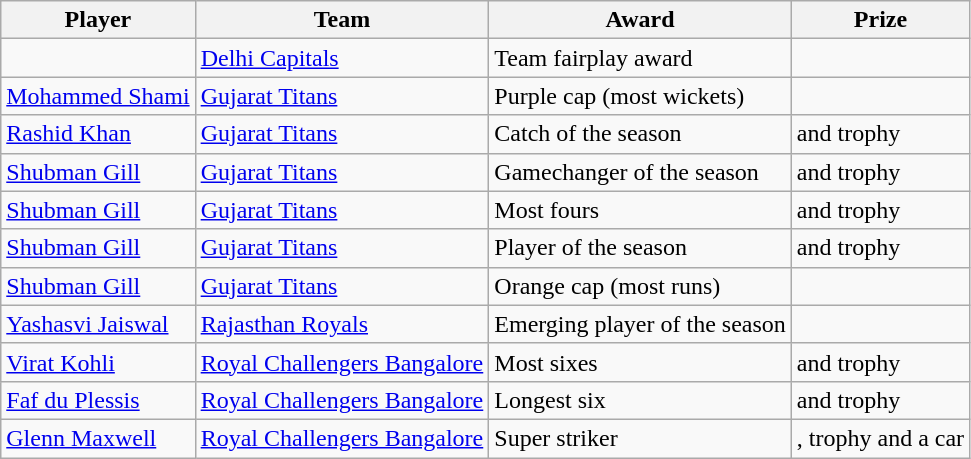<table class="wikitable">
<tr>
<th>Player</th>
<th>Team</th>
<th>Award</th>
<th>Prize</th>
</tr>
<tr>
<td></td>
<td><a href='#'>Delhi Capitals</a></td>
<td>Team fairplay award</td>
<td></td>
</tr>
<tr>
<td><a href='#'>Mohammed Shami</a></td>
<td><a href='#'>Gujarat Titans</a></td>
<td>Purple cap (most wickets)</td>
<td></td>
</tr>
<tr>
<td><a href='#'>Rashid Khan</a></td>
<td><a href='#'>Gujarat Titans</a></td>
<td>Catch of the season</td>
<td> and trophy</td>
</tr>
<tr>
<td><a href='#'>Shubman Gill</a></td>
<td><a href='#'>Gujarat Titans</a></td>
<td>Gamechanger of the season</td>
<td> and trophy</td>
</tr>
<tr>
<td><a href='#'>Shubman Gill</a></td>
<td><a href='#'>Gujarat Titans</a></td>
<td>Most fours</td>
<td> and trophy</td>
</tr>
<tr>
<td><a href='#'>Shubman Gill</a></td>
<td><a href='#'>Gujarat Titans</a></td>
<td>Player of the season</td>
<td> and trophy</td>
</tr>
<tr>
<td><a href='#'>Shubman Gill</a></td>
<td><a href='#'>Gujarat Titans</a></td>
<td>Orange cap (most runs)</td>
<td></td>
</tr>
<tr>
<td><a href='#'>Yashasvi Jaiswal</a></td>
<td><a href='#'>Rajasthan Royals</a></td>
<td>Emerging player of the season</td>
<td></td>
</tr>
<tr>
<td><a href='#'>Virat Kohli</a></td>
<td><a href='#'>Royal Challengers Bangalore</a></td>
<td>Most sixes</td>
<td> and trophy</td>
</tr>
<tr>
<td><a href='#'>Faf du Plessis</a></td>
<td><a href='#'>Royal Challengers Bangalore</a></td>
<td>Longest six</td>
<td> and trophy</td>
</tr>
<tr>
<td><a href='#'>Glenn Maxwell</a></td>
<td><a href='#'>Royal Challengers Bangalore</a></td>
<td>Super striker</td>
<td>, trophy and a car</td>
</tr>
</table>
